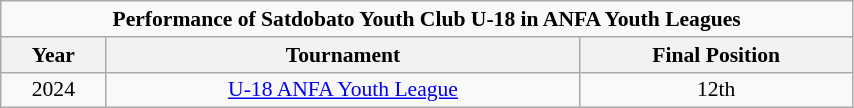<table class="wikitable sortable" style="text-align:center; font-size:90%; width:45%;">
<tr>
<td colspan="3"><strong>Performance of Satdobato Youth Club U-18 in ANFA Youth Leagues</strong></td>
</tr>
<tr>
<th style="text-align:center; width:"5%";">Year</th>
<th style="text-align:center; width:"20%";">Tournament</th>
<th style="text-align:center; width:"20%";">Final Position</th>
</tr>
<tr>
<td>2024</td>
<td><a href='#'>U-18 ANFA Youth League</a></td>
<td>12th</td>
</tr>
</table>
